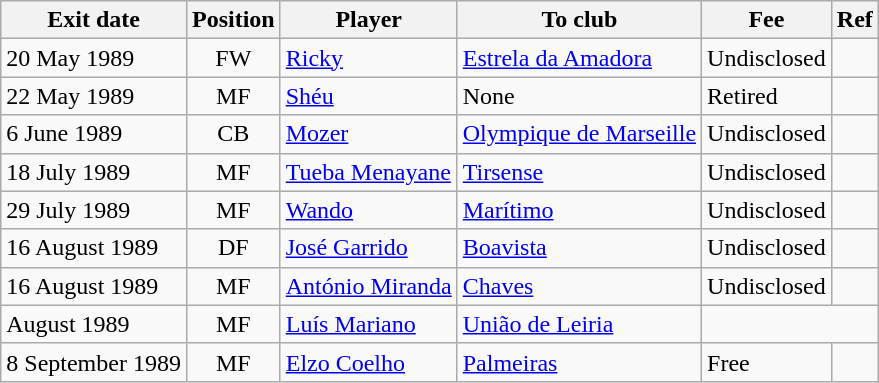<table class="wikitable">
<tr>
<th>Exit date</th>
<th>Position</th>
<th>Player</th>
<th>To club</th>
<th>Fee</th>
<th>Ref</th>
</tr>
<tr>
<td>20 May 1989</td>
<td style="text-align:center;">FW</td>
<td style="text-align:left;"><a href='#'>Ricky</a></td>
<td style="text-align:left;"><a href='#'>Estrela da Amadora</a></td>
<td>Undisclosed</td>
<td></td>
</tr>
<tr>
<td>22 May 1989</td>
<td style="text-align:center;">MF</td>
<td style="text-align:left;"><a href='#'>Shéu</a></td>
<td style="text-align:left;">None</td>
<td>Retired</td>
<td></td>
</tr>
<tr>
<td>6 June 1989</td>
<td style="text-align:center;">CB</td>
<td style="text-align:left;"><a href='#'>Mozer</a></td>
<td style="text-align:left;"><a href='#'>Olympique de Marseille</a></td>
<td>Undisclosed</td>
<td></td>
</tr>
<tr>
<td>18 July 1989</td>
<td style="text-align:center;">MF</td>
<td style="text-align:left;"><a href='#'>Tueba Menayane</a></td>
<td style="text-align:left;"><a href='#'>Tirsense</a></td>
<td>Undisclosed</td>
<td></td>
</tr>
<tr>
<td>29 July 1989</td>
<td style="text-align:center;">MF</td>
<td style="text-align:left;"><a href='#'>Wando</a></td>
<td style="text-align:left;"><a href='#'>Marítimo</a></td>
<td>Undisclosed</td>
<td></td>
</tr>
<tr>
<td>16 August 1989</td>
<td style="text-align:center;">DF</td>
<td style="text-align:left;"><a href='#'>José Garrido</a></td>
<td style="text-align:left;"><a href='#'>Boavista</a></td>
<td>Undisclosed</td>
<td></td>
</tr>
<tr>
<td>16 August 1989</td>
<td style="text-align:center;">MF</td>
<td style="text-align:left;"><a href='#'>António Miranda</a></td>
<td style="text-align:left;"><a href='#'>Chaves</a></td>
<td>Undisclosed</td>
<td></td>
</tr>
<tr>
<td>August 1989</td>
<td style="text-align:center;">MF</td>
<td style="text-align:left;"><a href='#'>Luís Mariano</a></td>
<td style="text-align:left;"><a href='#'>União de Leiria</a></td>
</tr>
<tr>
<td>8 September 1989</td>
<td style="text-align:center;">MF</td>
<td style="text-align:left;"><a href='#'>Elzo Coelho</a></td>
<td style="text-align:left;"><a href='#'>Palmeiras</a></td>
<td>Free</td>
<td></td>
</tr>
</table>
